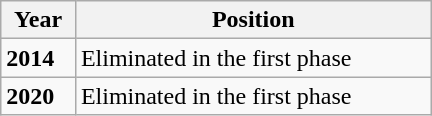<table class="wikitable" style="width: 18em;">
<tr>
<th>Year</th>
<th>Position</th>
</tr>
<tr>
<td><strong>2014</strong></td>
<td>Eliminated in the first phase</td>
</tr>
<tr>
<td><strong>2020</strong></td>
<td>Eliminated in the first phase</td>
</tr>
</table>
